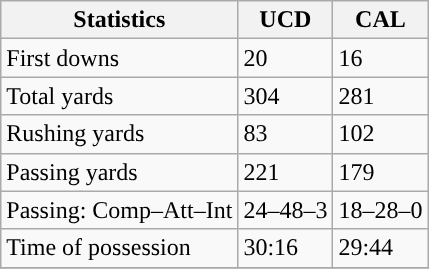<table class="wikitable" style="float: left;">
<tr>
<th>Statistics</th>
<th>UCD</th>
<th>CAL</th>
</tr>
<tr>
<td>First downs</td>
<td>20</td>
<td>16</td>
</tr>
<tr>
<td>Total yards</td>
<td>304</td>
<td>281</td>
</tr>
<tr>
<td>Rushing yards</td>
<td>83</td>
<td>102</td>
</tr>
<tr>
<td>Passing yards</td>
<td>221</td>
<td>179</td>
</tr>
<tr>
<td>Passing: Comp–Att–Int</td>
<td>24–48–3</td>
<td>18–28–0</td>
</tr>
<tr>
<td>Time of possession</td>
<td>30:16</td>
<td>29:44</td>
</tr>
<tr>
</tr>
</table>
